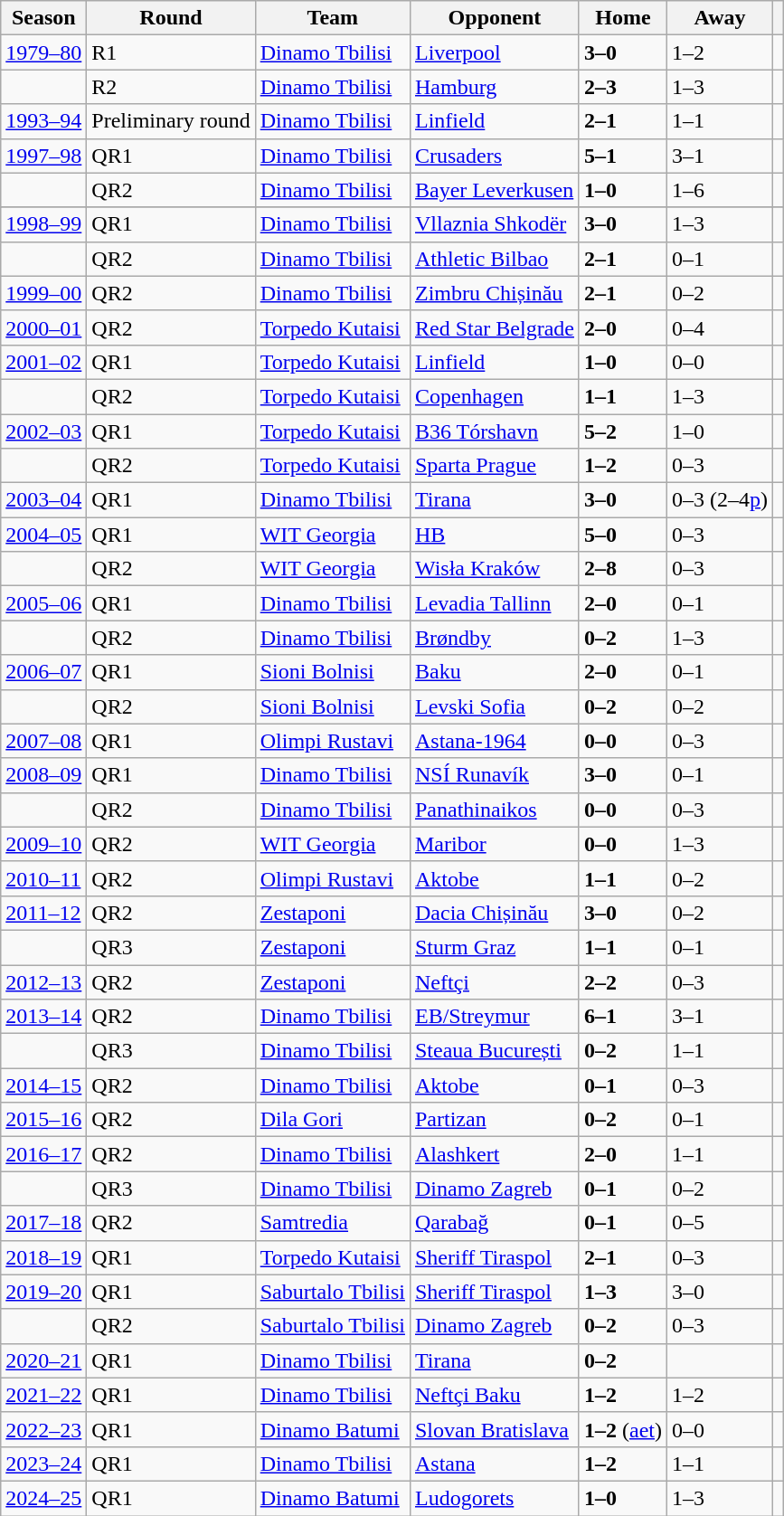<table class="sortable wikitable plainrowheaders mw-collapsible mw-collapsed" |}>
<tr>
<th>Season</th>
<th>Round</th>
<th>Team</th>
<th>Opponent</th>
<th>Home</th>
<th>Away</th>
<th></th>
</tr>
<tr>
<td><a href='#'>1979–80</a></td>
<td>R1</td>
<td> <a href='#'>Dinamo Tbilisi</a></td>
<td> <a href='#'>Liverpool</a></td>
<td><strong>3–0</strong></td>
<td>1–2</td>
<td></td>
</tr>
<tr>
<td></td>
<td>R2</td>
<td> <a href='#'>Dinamo Tbilisi</a></td>
<td> <a href='#'>Hamburg</a></td>
<td><strong>2–3</strong></td>
<td>1–3</td>
<td></td>
</tr>
<tr>
<td><a href='#'>1993–94</a></td>
<td>Preliminary round</td>
<td> <a href='#'>Dinamo Tbilisi</a></td>
<td> <a href='#'>Linfield</a></td>
<td><strong>2–1</strong></td>
<td>1–1</td>
<td></td>
</tr>
<tr>
<td><a href='#'>1997–98</a></td>
<td>QR1</td>
<td> <a href='#'>Dinamo Tbilisi</a></td>
<td> <a href='#'>Crusaders</a></td>
<td><strong>5–1</strong></td>
<td>3–1</td>
<td></td>
</tr>
<tr>
<td></td>
<td>QR2</td>
<td> <a href='#'>Dinamo Tbilisi</a></td>
<td> <a href='#'>Bayer Leverkusen</a></td>
<td><strong>1–0</strong></td>
<td>1–6</td>
<td></td>
</tr>
<tr>
</tr>
<tr>
<td><a href='#'>1998–99</a></td>
<td>QR1</td>
<td> <a href='#'>Dinamo Tbilisi</a></td>
<td> <a href='#'>Vllaznia Shkodër</a></td>
<td><strong>3–0</strong></td>
<td>1–3</td>
<td></td>
</tr>
<tr>
<td></td>
<td>QR2</td>
<td> <a href='#'>Dinamo Tbilisi</a></td>
<td> <a href='#'>Athletic Bilbao</a></td>
<td><strong>2–1</strong></td>
<td>0–1</td>
<td></td>
</tr>
<tr>
<td><a href='#'>1999–00</a></td>
<td>QR2</td>
<td> <a href='#'>Dinamo Tbilisi</a></td>
<td> <a href='#'>Zimbru Chișinău</a></td>
<td><strong>2–1</strong></td>
<td>0–2</td>
<td></td>
</tr>
<tr>
<td><a href='#'>2000–01</a></td>
<td>QR2</td>
<td> <a href='#'>Torpedo Kutaisi</a></td>
<td> <a href='#'>Red Star Belgrade</a></td>
<td><strong>2–0</strong></td>
<td>0–4</td>
<td></td>
</tr>
<tr>
<td><a href='#'>2001–02</a></td>
<td>QR1</td>
<td> <a href='#'>Torpedo Kutaisi</a></td>
<td> <a href='#'>Linfield</a></td>
<td><strong>1–0</strong></td>
<td>0–0</td>
<td></td>
</tr>
<tr>
<td></td>
<td>QR2</td>
<td> <a href='#'>Torpedo Kutaisi</a></td>
<td> <a href='#'>Copenhagen</a></td>
<td><strong>1–1</strong></td>
<td>1–3</td>
<td></td>
</tr>
<tr>
<td><a href='#'>2002–03</a></td>
<td>QR1</td>
<td> <a href='#'>Torpedo Kutaisi</a></td>
<td> <a href='#'>B36 Tórshavn</a></td>
<td><strong>5–2</strong></td>
<td>1–0</td>
<td></td>
</tr>
<tr>
<td></td>
<td>QR2</td>
<td> <a href='#'>Torpedo Kutaisi</a></td>
<td> <a href='#'>Sparta Prague</a></td>
<td><strong>1–2</strong></td>
<td>0–3</td>
<td></td>
</tr>
<tr>
<td><a href='#'>2003–04</a></td>
<td>QR1</td>
<td> <a href='#'>Dinamo Tbilisi</a></td>
<td> <a href='#'>Tirana</a></td>
<td><strong>3–0</strong></td>
<td>0–3 (2–4<a href='#'>p</a>)</td>
<td></td>
</tr>
<tr>
<td><a href='#'>2004–05</a></td>
<td>QR1</td>
<td> <a href='#'>WIT Georgia</a></td>
<td> <a href='#'>HB</a></td>
<td><strong>5–0</strong></td>
<td>0–3</td>
<td></td>
</tr>
<tr>
<td></td>
<td>QR2</td>
<td> <a href='#'>WIT Georgia</a></td>
<td> <a href='#'>Wisła Kraków</a></td>
<td><strong>2–8</strong></td>
<td>0–3</td>
<td></td>
</tr>
<tr>
<td><a href='#'>2005–06</a></td>
<td>QR1</td>
<td> <a href='#'>Dinamo Tbilisi</a></td>
<td> <a href='#'>Levadia Tallinn</a></td>
<td><strong>2–0</strong></td>
<td>0–1</td>
<td></td>
</tr>
<tr>
<td></td>
<td>QR2</td>
<td> <a href='#'>Dinamo Tbilisi</a></td>
<td> <a href='#'>Brøndby</a></td>
<td><strong>0–2</strong></td>
<td>1–3</td>
<td></td>
</tr>
<tr>
<td><a href='#'>2006–07</a></td>
<td>QR1</td>
<td> <a href='#'>Sioni Bolnisi</a></td>
<td> <a href='#'>Baku</a></td>
<td><strong>2–0</strong></td>
<td>0–1</td>
<td></td>
</tr>
<tr>
<td></td>
<td>QR2</td>
<td> <a href='#'>Sioni Bolnisi</a></td>
<td> <a href='#'>Levski Sofia</a></td>
<td><strong>0–2</strong></td>
<td>0–2</td>
<td></td>
</tr>
<tr>
<td><a href='#'>2007–08</a></td>
<td>QR1</td>
<td> <a href='#'>Olimpi Rustavi</a></td>
<td> <a href='#'>Astana-1964</a></td>
<td><strong>0–0</strong></td>
<td>0–3</td>
<td></td>
</tr>
<tr>
<td><a href='#'>2008–09</a></td>
<td>QR1</td>
<td> <a href='#'>Dinamo Tbilisi</a></td>
<td> <a href='#'>NSÍ Runavík</a></td>
<td><strong>3–0</strong></td>
<td>0–1</td>
<td></td>
</tr>
<tr>
<td></td>
<td>QR2</td>
<td> <a href='#'>Dinamo Tbilisi</a></td>
<td> <a href='#'>Panathinaikos</a></td>
<td><strong>0–0</strong></td>
<td>0–3</td>
<td></td>
</tr>
<tr>
<td><a href='#'>2009–10</a></td>
<td>QR2</td>
<td> <a href='#'>WIT Georgia</a></td>
<td> <a href='#'>Maribor</a></td>
<td><strong>0–0</strong></td>
<td>1–3</td>
<td></td>
</tr>
<tr>
<td><a href='#'>2010–11</a></td>
<td>QR2</td>
<td> <a href='#'>Olimpi Rustavi</a></td>
<td> <a href='#'>Aktobe</a></td>
<td><strong>1–1</strong></td>
<td>0–2</td>
<td></td>
</tr>
<tr>
<td><a href='#'>2011–12</a></td>
<td>QR2</td>
<td> <a href='#'>Zestaponi</a></td>
<td> <a href='#'>Dacia Chișinău</a></td>
<td><strong>3–0</strong></td>
<td>0–2</td>
<td></td>
</tr>
<tr>
<td></td>
<td>QR3</td>
<td> <a href='#'>Zestaponi</a></td>
<td> <a href='#'>Sturm Graz</a></td>
<td><strong>1–1</strong></td>
<td>0–1</td>
<td></td>
</tr>
<tr>
<td><a href='#'>2012–13</a></td>
<td>QR2</td>
<td> <a href='#'>Zestaponi</a></td>
<td> <a href='#'>Neftçi</a></td>
<td><strong>2–2</strong></td>
<td>0–3</td>
<td></td>
</tr>
<tr>
<td><a href='#'>2013–14</a></td>
<td>QR2</td>
<td> <a href='#'>Dinamo Tbilisi</a></td>
<td> <a href='#'>EB/Streymur</a></td>
<td><strong>6–1</strong></td>
<td>3–1</td>
<td></td>
</tr>
<tr>
<td></td>
<td>QR3</td>
<td> <a href='#'>Dinamo Tbilisi</a></td>
<td> <a href='#'>Steaua București</a></td>
<td><strong>0–2</strong></td>
<td>1–1</td>
<td></td>
</tr>
<tr>
<td><a href='#'>2014–15</a></td>
<td>QR2</td>
<td> <a href='#'>Dinamo Tbilisi</a></td>
<td> <a href='#'>Aktobe</a></td>
<td><strong>0–1</strong></td>
<td>0–3</td>
<td></td>
</tr>
<tr>
<td><a href='#'>2015–16</a></td>
<td>QR2</td>
<td> <a href='#'>Dila Gori</a></td>
<td> <a href='#'>Partizan</a></td>
<td><strong>0–2</strong></td>
<td>0–1</td>
<td></td>
</tr>
<tr>
<td><a href='#'>2016–17</a></td>
<td>QR2</td>
<td> <a href='#'>Dinamo Tbilisi</a></td>
<td> <a href='#'>Alashkert</a></td>
<td><strong>2–0</strong></td>
<td>1–1</td>
<td></td>
</tr>
<tr>
<td></td>
<td>QR3</td>
<td> <a href='#'>Dinamo Tbilisi</a></td>
<td> <a href='#'>Dinamo Zagreb</a></td>
<td><strong>0–1</strong></td>
<td>0–2</td>
<td></td>
</tr>
<tr>
<td><a href='#'>2017–18</a></td>
<td>QR2</td>
<td> <a href='#'>Samtredia</a></td>
<td> <a href='#'>Qarabağ</a></td>
<td><strong>0–1</strong></td>
<td>0–5</td>
<td></td>
</tr>
<tr>
<td><a href='#'>2018–19</a></td>
<td>QR1</td>
<td> <a href='#'>Torpedo Kutaisi</a></td>
<td> <a href='#'>Sheriff Tiraspol</a></td>
<td><strong>2–1</strong></td>
<td>0–3</td>
<td></td>
</tr>
<tr>
<td><a href='#'>2019–20</a></td>
<td>QR1</td>
<td> <a href='#'>Saburtalo Tbilisi</a></td>
<td> <a href='#'>Sheriff Tiraspol</a></td>
<td><strong>1–3</strong></td>
<td>3–0</td>
<td></td>
</tr>
<tr>
<td></td>
<td>QR2</td>
<td> <a href='#'>Saburtalo Tbilisi</a></td>
<td> <a href='#'>Dinamo Zagreb</a></td>
<td><strong>0–2</strong></td>
<td>0–3</td>
<td></td>
</tr>
<tr>
<td><a href='#'>2020–21</a></td>
<td>QR1</td>
<td> <a href='#'>Dinamo Tbilisi</a></td>
<td> <a href='#'>Tirana</a></td>
<td><strong>0–2</strong></td>
<td></td>
<td></td>
</tr>
<tr>
<td><a href='#'>2021–22</a></td>
<td>QR1</td>
<td> <a href='#'>Dinamo Tbilisi</a></td>
<td> <a href='#'>Neftçi Baku</a></td>
<td><strong>1–2</strong></td>
<td>1–2</td>
<td></td>
</tr>
<tr>
<td><a href='#'>2022–23</a></td>
<td>QR1</td>
<td> <a href='#'>Dinamo Batumi</a></td>
<td> <a href='#'>Slovan Bratislava</a></td>
<td><strong>1–2</strong> (<a href='#'>aet</a>)</td>
<td>0–0</td>
<td></td>
</tr>
<tr>
<td><a href='#'>2023–24</a></td>
<td>QR1</td>
<td> <a href='#'>Dinamo Tbilisi</a></td>
<td> <a href='#'>Astana</a></td>
<td><strong>1–2</strong></td>
<td>1–1</td>
<td></td>
</tr>
<tr>
<td><a href='#'>2024–25</a></td>
<td>QR1</td>
<td> <a href='#'>Dinamo Batumi</a></td>
<td> <a href='#'>Ludogorets</a></td>
<td><strong>1–0</strong></td>
<td>1–3</td>
<td></td>
</tr>
</table>
